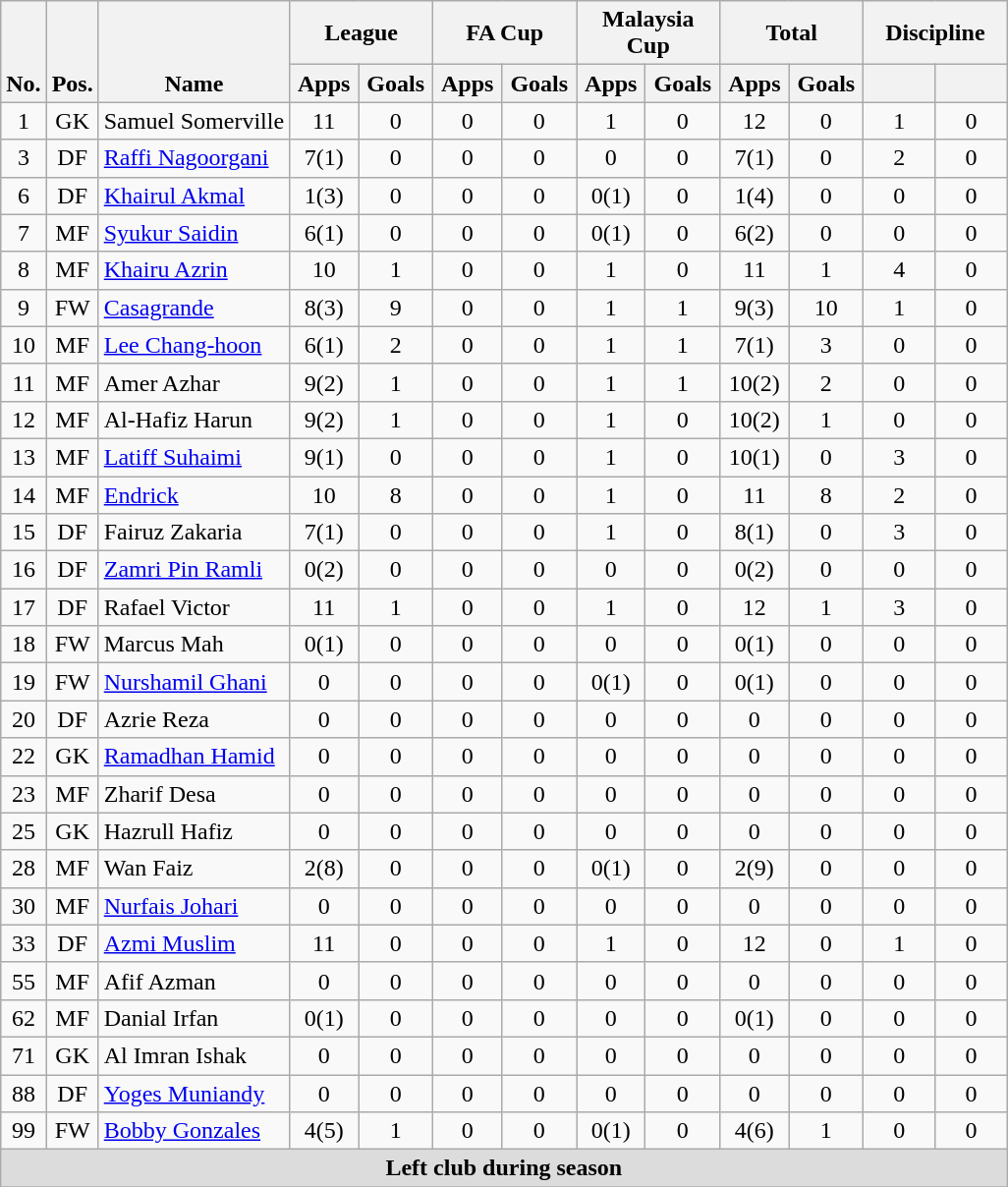<table class="wikitable" style="text-align:center">
<tr>
<th rowspan="2" style="vertical-align:bottom;">No.</th>
<th rowspan="2" style="vertical-align:bottom;">Pos.</th>
<th rowspan="2" style="vertical-align:bottom;">Name</th>
<th colspan="2" style="width:90px;">League</th>
<th colspan="2" style="width:90px;">FA Cup</th>
<th colspan="2" style="width:90px;">Malaysia Cup</th>
<th colspan="2" style="width:90px;">Total</th>
<th colspan="2" style="width:90px;">Discipline</th>
</tr>
<tr>
<th>Apps</th>
<th>Goals</th>
<th>Apps</th>
<th>Goals</th>
<th>Apps</th>
<th>Goals</th>
<th>Apps</th>
<th>Goals</th>
<th></th>
<th></th>
</tr>
<tr>
<td>1</td>
<td>GK</td>
<td align="left">  Samuel Somerville</td>
<td>11</td>
<td>0</td>
<td>0</td>
<td>0</td>
<td>1</td>
<td>0</td>
<td>12</td>
<td>0</td>
<td>1</td>
<td>0</td>
</tr>
<tr>
<td>3</td>
<td>DF</td>
<td align="left"> <a href='#'>Raffi Nagoorgani</a></td>
<td>7(1)</td>
<td>0</td>
<td>0</td>
<td>0</td>
<td>0</td>
<td>0</td>
<td>7(1)</td>
<td>0</td>
<td>2</td>
<td>0</td>
</tr>
<tr>
<td>6</td>
<td>DF</td>
<td align="left"> <a href='#'>Khairul Akmal</a></td>
<td>1(3)</td>
<td>0</td>
<td>0</td>
<td>0</td>
<td>0(1)</td>
<td>0</td>
<td>1(4)</td>
<td>0</td>
<td>0</td>
<td>0</td>
</tr>
<tr>
<td>7</td>
<td>MF</td>
<td align="left"> <a href='#'>Syukur Saidin</a></td>
<td>6(1)</td>
<td>0</td>
<td>0</td>
<td>0</td>
<td>0(1)</td>
<td>0</td>
<td>6(2)</td>
<td>0</td>
<td>0</td>
<td>0</td>
</tr>
<tr>
<td>8</td>
<td>MF</td>
<td align="left"> <a href='#'>Khairu Azrin</a></td>
<td>10</td>
<td>1</td>
<td>0</td>
<td>0</td>
<td>1</td>
<td>0</td>
<td>11</td>
<td>1</td>
<td>4</td>
<td>0</td>
</tr>
<tr>
<td>9</td>
<td>FW</td>
<td align="left"> <a href='#'>Casagrande</a></td>
<td>8(3)</td>
<td>9</td>
<td>0</td>
<td>0</td>
<td>1</td>
<td>1</td>
<td>9(3)</td>
<td>10</td>
<td>1</td>
<td>0</td>
</tr>
<tr>
<td>10</td>
<td>MF</td>
<td align="left"> <a href='#'>Lee Chang-hoon</a></td>
<td>6(1)</td>
<td>2</td>
<td>0</td>
<td>0</td>
<td>1</td>
<td>1</td>
<td>7(1)</td>
<td>3</td>
<td>0</td>
<td>0</td>
</tr>
<tr>
<td>11</td>
<td>MF</td>
<td align="left"> Amer Azhar</td>
<td>9(2)</td>
<td>1</td>
<td>0</td>
<td>0</td>
<td>1</td>
<td>1</td>
<td>10(2)</td>
<td>2</td>
<td>0</td>
<td>0</td>
</tr>
<tr>
<td>12</td>
<td>MF</td>
<td align="left"> Al-Hafiz Harun</td>
<td>9(2)</td>
<td>1</td>
<td>0</td>
<td>0</td>
<td>1</td>
<td>0</td>
<td>10(2)</td>
<td>1</td>
<td>0</td>
<td>0</td>
</tr>
<tr>
<td>13</td>
<td>MF</td>
<td align="left"> <a href='#'>Latiff Suhaimi</a></td>
<td>9(1)</td>
<td>0</td>
<td>0</td>
<td>0</td>
<td>1</td>
<td>0</td>
<td>10(1)</td>
<td>0</td>
<td>3</td>
<td>0</td>
</tr>
<tr>
<td>14</td>
<td>MF</td>
<td align="left"> <a href='#'>Endrick</a></td>
<td>10</td>
<td>8</td>
<td>0</td>
<td>0</td>
<td>1</td>
<td>0</td>
<td>11</td>
<td>8</td>
<td>2</td>
<td>0</td>
</tr>
<tr>
<td>15</td>
<td>DF</td>
<td align="left"> Fairuz Zakaria</td>
<td>7(1)</td>
<td>0</td>
<td>0</td>
<td>0</td>
<td>1</td>
<td>0</td>
<td>8(1)</td>
<td>0</td>
<td>3</td>
<td>0</td>
</tr>
<tr>
<td>16</td>
<td>DF</td>
<td align="left"> <a href='#'>Zamri Pin Ramli</a></td>
<td>0(2)</td>
<td>0</td>
<td>0</td>
<td>0</td>
<td>0</td>
<td>0</td>
<td>0(2)</td>
<td>0</td>
<td>0</td>
<td>0</td>
</tr>
<tr>
<td>17</td>
<td>DF</td>
<td align="left"> Rafael Victor</td>
<td>11</td>
<td>1</td>
<td>0</td>
<td>0</td>
<td>1</td>
<td>0</td>
<td>12</td>
<td>1</td>
<td>3</td>
<td>0</td>
</tr>
<tr>
<td>18</td>
<td>FW</td>
<td align="left"> Marcus Mah</td>
<td>0(1)</td>
<td>0</td>
<td>0</td>
<td>0</td>
<td>0</td>
<td>0</td>
<td>0(1)</td>
<td>0</td>
<td>0</td>
<td>0</td>
</tr>
<tr>
<td>19</td>
<td>FW</td>
<td align="left"> <a href='#'>Nurshamil Ghani</a></td>
<td>0</td>
<td>0</td>
<td>0</td>
<td>0</td>
<td>0(1)</td>
<td>0</td>
<td>0(1)</td>
<td>0</td>
<td>0</td>
<td>0</td>
</tr>
<tr>
<td>20</td>
<td>DF</td>
<td align="left"> Azrie Reza</td>
<td>0</td>
<td>0</td>
<td>0</td>
<td>0</td>
<td>0</td>
<td>0</td>
<td>0</td>
<td>0</td>
<td>0</td>
<td>0</td>
</tr>
<tr>
<td>22</td>
<td>GK</td>
<td align="left"> <a href='#'>Ramadhan Hamid</a></td>
<td>0</td>
<td>0</td>
<td>0</td>
<td>0</td>
<td>0</td>
<td>0</td>
<td>0</td>
<td>0</td>
<td>0</td>
<td>0</td>
</tr>
<tr>
<td>23</td>
<td>MF</td>
<td align="left"> Zharif Desa</td>
<td>0</td>
<td>0</td>
<td>0</td>
<td>0</td>
<td>0</td>
<td>0</td>
<td>0</td>
<td>0</td>
<td>0</td>
<td>0</td>
</tr>
<tr>
<td>25</td>
<td>GK</td>
<td align="left"> Hazrull Hafiz</td>
<td>0</td>
<td>0</td>
<td>0</td>
<td>0</td>
<td>0</td>
<td>0</td>
<td>0</td>
<td>0</td>
<td>0</td>
<td>0</td>
</tr>
<tr>
<td>28</td>
<td>MF</td>
<td align="left"> Wan Faiz</td>
<td>2(8)</td>
<td>0</td>
<td>0</td>
<td>0</td>
<td>0(1)</td>
<td>0</td>
<td>2(9)</td>
<td>0</td>
<td>0</td>
<td>0</td>
</tr>
<tr>
<td>30</td>
<td>MF</td>
<td align="left"> <a href='#'>Nurfais Johari</a></td>
<td>0</td>
<td>0</td>
<td>0</td>
<td>0</td>
<td>0</td>
<td>0</td>
<td>0</td>
<td>0</td>
<td>0</td>
<td>0</td>
</tr>
<tr>
<td>33</td>
<td>DF</td>
<td align="left"> <a href='#'>Azmi Muslim</a></td>
<td>11</td>
<td>0</td>
<td>0</td>
<td>0</td>
<td>1</td>
<td>0</td>
<td>12</td>
<td>0</td>
<td>1</td>
<td>0</td>
</tr>
<tr>
<td>55</td>
<td>MF</td>
<td align="left"> Afif Azman</td>
<td>0</td>
<td>0</td>
<td>0</td>
<td>0</td>
<td>0</td>
<td>0</td>
<td>0</td>
<td>0</td>
<td>0</td>
<td>0</td>
</tr>
<tr>
<td>62</td>
<td>MF</td>
<td align="left"> Danial Irfan</td>
<td>0(1)</td>
<td>0</td>
<td>0</td>
<td>0</td>
<td>0</td>
<td>0</td>
<td>0(1)</td>
<td>0</td>
<td>0</td>
<td>0</td>
</tr>
<tr>
<td>71</td>
<td>GK</td>
<td align="left"> Al Imran Ishak</td>
<td>0</td>
<td>0</td>
<td>0</td>
<td>0</td>
<td>0</td>
<td>0</td>
<td>0</td>
<td>0</td>
<td>0</td>
<td>0</td>
</tr>
<tr>
<td>88</td>
<td>DF</td>
<td align="left"> <a href='#'>Yoges Muniandy</a></td>
<td>0</td>
<td>0</td>
<td>0</td>
<td>0</td>
<td>0</td>
<td>0</td>
<td>0</td>
<td>0</td>
<td>0</td>
<td>0</td>
</tr>
<tr>
<td>99</td>
<td>FW</td>
<td align="left"> <a href='#'>Bobby Gonzales</a></td>
<td>4(5)</td>
<td>1</td>
<td>0</td>
<td>0</td>
<td>0(1)</td>
<td>0</td>
<td>4(6)</td>
<td>1</td>
<td>0</td>
<td>0</td>
</tr>
<tr>
<th colspan="15" style="background:#dcdcdc; text-align:center;">Left club during season</th>
</tr>
<tr>
</tr>
</table>
